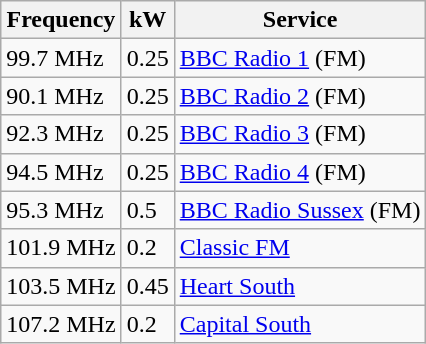<table class="wikitable sortable">
<tr>
<th>Frequency</th>
<th>kW</th>
<th>Service</th>
</tr>
<tr>
<td>99.7 MHz</td>
<td>0.25</td>
<td><a href='#'>BBC Radio 1</a> (FM)</td>
</tr>
<tr>
<td>90.1 MHz</td>
<td>0.25</td>
<td><a href='#'>BBC Radio 2</a> (FM)</td>
</tr>
<tr>
<td>92.3 MHz</td>
<td>0.25</td>
<td><a href='#'>BBC Radio 3</a> (FM)</td>
</tr>
<tr>
<td>94.5 MHz</td>
<td>0.25</td>
<td><a href='#'>BBC Radio 4</a> (FM)</td>
</tr>
<tr>
<td>95.3 MHz</td>
<td>0.5</td>
<td><a href='#'>BBC Radio Sussex</a> (FM)</td>
</tr>
<tr>
<td>101.9 MHz</td>
<td>0.2</td>
<td><a href='#'>Classic FM</a></td>
</tr>
<tr>
<td>103.5 MHz</td>
<td>0.45</td>
<td><a href='#'>Heart South</a></td>
</tr>
<tr>
<td>107.2 MHz</td>
<td>0.2</td>
<td><a href='#'>Capital South</a></td>
</tr>
</table>
